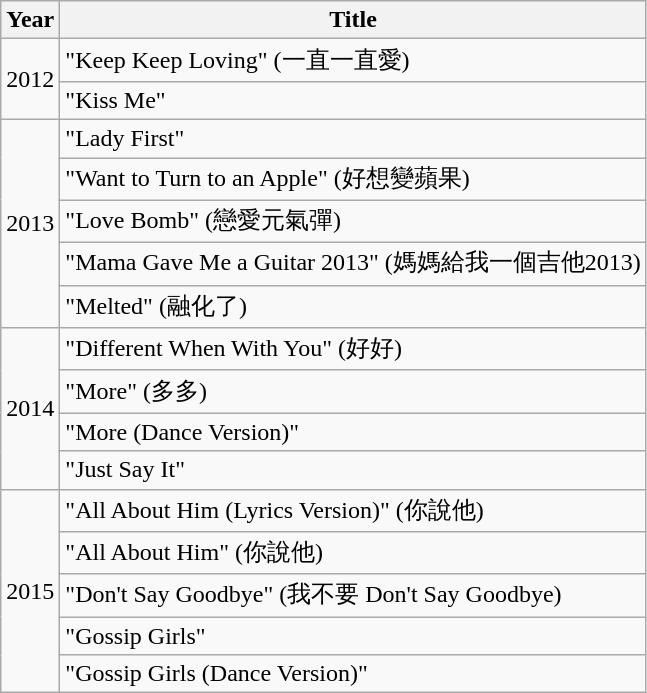<table class="wikitable">
<tr>
<th>Year</th>
<th>Title</th>
</tr>
<tr>
<td rowspan=2>2012</td>
<td>"Keep Keep Loving" (一直一直愛)</td>
</tr>
<tr>
<td>"Kiss Me"</td>
</tr>
<tr>
<td rowspan=5>2013</td>
<td>"Lady First"</td>
</tr>
<tr>
<td>"Want to Turn to an Apple" (好想變蘋果)</td>
</tr>
<tr>
<td>"Love Bomb" (戀愛元氣彈)</td>
</tr>
<tr>
<td>"Mama Gave Me a Guitar 2013" (媽媽給我一個吉他2013)</td>
</tr>
<tr>
<td>"Melted" (融化了)</td>
</tr>
<tr>
<td rowspan=4>2014</td>
<td>"Different When With You" (好好)</td>
</tr>
<tr>
<td>"More" (多多)</td>
</tr>
<tr>
<td>"More (Dance Version)"</td>
</tr>
<tr>
<td>"Just Say It"</td>
</tr>
<tr>
<td rowspan=5>2015</td>
<td>"All About Him (Lyrics Version)" (你說他)</td>
</tr>
<tr>
<td>"All About Him" (你說他)</td>
</tr>
<tr>
<td>"Don't Say Goodbye" (我不要 Don't Say Goodbye)</td>
</tr>
<tr>
<td>"Gossip Girls"</td>
</tr>
<tr>
<td>"Gossip Girls (Dance Version)"</td>
</tr>
</table>
